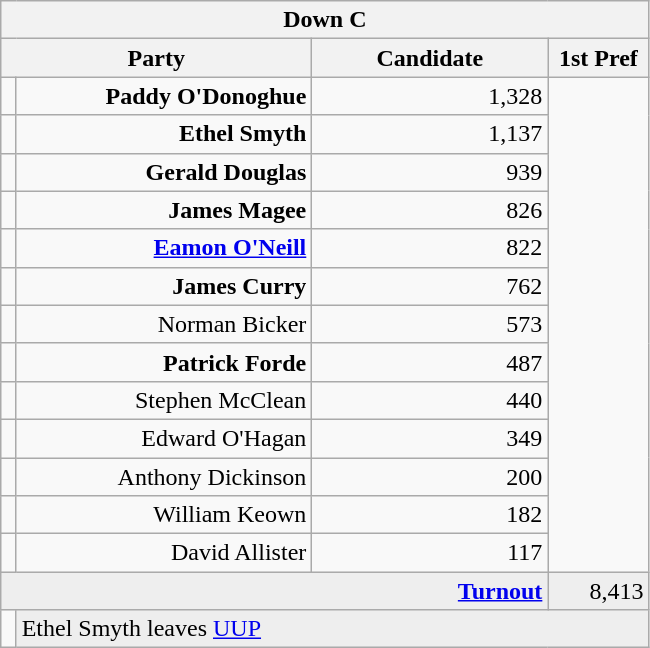<table class="wikitable">
<tr>
<th colspan="4" align="center">Down C</th>
</tr>
<tr>
<th colspan="2" align="center" width=200>Party</th>
<th width=150>Candidate</th>
<th width=60>1st Pref</th>
</tr>
<tr>
<td></td>
<td align="right"><strong>Paddy O'Donoghue</strong></td>
<td align="right">1,328</td>
</tr>
<tr>
<td></td>
<td align="right"><strong>Ethel Smyth</strong></td>
<td align="right">1,137</td>
</tr>
<tr>
<td></td>
<td align="right"><strong>Gerald Douglas</strong></td>
<td align="right">939</td>
</tr>
<tr>
<td></td>
<td align="right"><strong>James Magee</strong></td>
<td align="right">826</td>
</tr>
<tr>
<td></td>
<td align="right"><strong><a href='#'>Eamon O'Neill</a></strong></td>
<td align="right">822</td>
</tr>
<tr>
<td></td>
<td align="right"><strong>James Curry</strong></td>
<td align="right">762</td>
</tr>
<tr>
<td></td>
<td align="right">Norman Bicker</td>
<td align="right">573</td>
</tr>
<tr>
<td></td>
<td align="right"><strong>Patrick Forde</strong></td>
<td align="right">487</td>
</tr>
<tr>
<td></td>
<td align="right">Stephen McClean</td>
<td align="right">440</td>
</tr>
<tr>
<td></td>
<td align="right">Edward O'Hagan</td>
<td align="right">349</td>
</tr>
<tr>
<td></td>
<td align="right">Anthony Dickinson</td>
<td align="right">200</td>
</tr>
<tr>
<td></td>
<td align="right">William Keown</td>
<td align="right">182</td>
</tr>
<tr>
<td></td>
<td align="right">David Allister</td>
<td align="right">117</td>
</tr>
<tr bgcolor="EEEEEE">
<td colspan=3 align="right"><strong><a href='#'>Turnout</a></strong></td>
<td align="right">8,413</td>
</tr>
<tr>
<td bgcolor=></td>
<td colspan=3 bgcolor="EEEEEE">Ethel Smyth leaves <a href='#'>UUP</a></td>
</tr>
</table>
